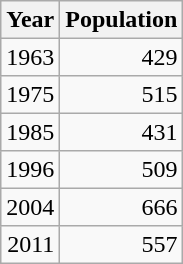<table class="wikitable" style="line-height:1.1em;">
<tr>
<th>Year</th>
<th>Population</th>
</tr>
<tr align="right">
<td>1963</td>
<td>429</td>
</tr>
<tr align="right">
<td>1975</td>
<td>515</td>
</tr>
<tr align="right">
<td>1985</td>
<td>431</td>
</tr>
<tr align="right">
<td>1996</td>
<td>509</td>
</tr>
<tr align="right">
<td>2004</td>
<td>666</td>
</tr>
<tr align="right">
<td>2011</td>
<td>557</td>
</tr>
</table>
